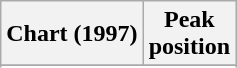<table class="wikitable sortable plainrowheaders">
<tr>
<th>Chart (1997)</th>
<th>Peak<br>position</th>
</tr>
<tr>
</tr>
<tr>
</tr>
<tr>
</tr>
</table>
